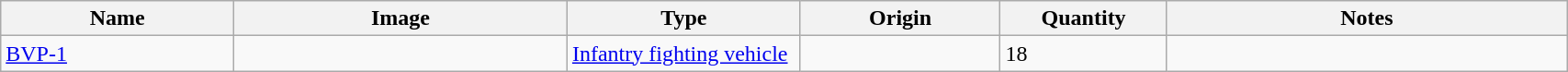<table class="wikitable" style="width:90%;">
<tr>
<th width=14%>Name</th>
<th width=20%>Image</th>
<th width=14%>Type</th>
<th width=12%>Origin</th>
<th width=10%>Quantity</th>
<th width=24%>Notes</th>
</tr>
<tr>
<td><a href='#'>BVP-1</a></td>
<td></td>
<td><a href='#'>Infantry fighting vehicle</a></td>
<td><br></td>
<td>18</td>
<td></td>
</tr>
</table>
